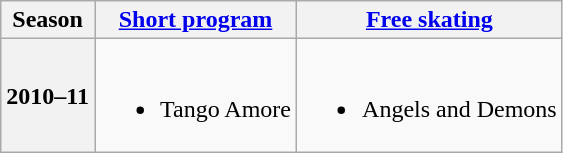<table class="wikitable" style="text-align:center">
<tr>
<th>Season</th>
<th><a href='#'>Short program</a></th>
<th><a href='#'>Free skating</a></th>
</tr>
<tr>
<th>2010–11 <br> </th>
<td><br><ul><li>Tango Amore <br></li></ul></td>
<td><br><ul><li>Angels and Demons <br></li></ul></td>
</tr>
</table>
